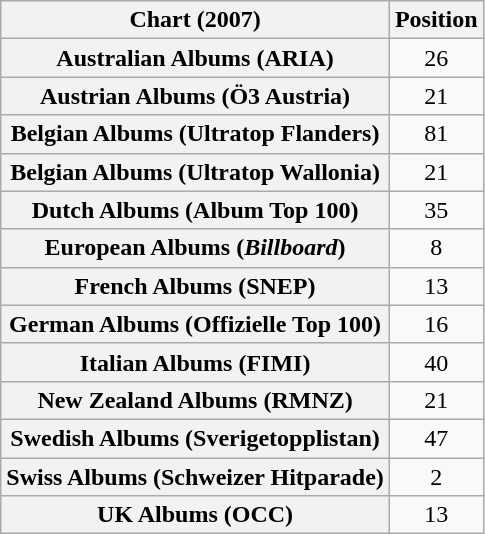<table class="wikitable sortable plainrowheaders" style="text-align:center">
<tr>
<th scope="col">Chart (2007)</th>
<th scope="col">Position</th>
</tr>
<tr>
<th scope="row">Australian Albums (ARIA)</th>
<td>26</td>
</tr>
<tr>
<th scope="row">Austrian Albums (Ö3 Austria)</th>
<td>21</td>
</tr>
<tr>
<th scope="row">Belgian Albums (Ultratop Flanders)</th>
<td>81</td>
</tr>
<tr>
<th scope="row">Belgian Albums (Ultratop Wallonia)</th>
<td>21</td>
</tr>
<tr>
<th scope="row">Dutch Albums (Album Top 100)</th>
<td>35</td>
</tr>
<tr>
<th scope="row">European Albums (<em>Billboard</em>)</th>
<td>8</td>
</tr>
<tr>
<th scope="row">French Albums (SNEP)</th>
<td>13</td>
</tr>
<tr>
<th scope="row">German Albums (Offizielle Top 100)</th>
<td>16</td>
</tr>
<tr>
<th scope="row">Italian Albums (FIMI)</th>
<td>40</td>
</tr>
<tr>
<th scope="row">New Zealand Albums (RMNZ)</th>
<td>21</td>
</tr>
<tr>
<th scope="row">Swedish Albums (Sverigetopplistan)</th>
<td>47</td>
</tr>
<tr>
<th scope="row">Swiss Albums (Schweizer Hitparade)</th>
<td>2</td>
</tr>
<tr>
<th scope="row">UK Albums (OCC)</th>
<td>13</td>
</tr>
</table>
